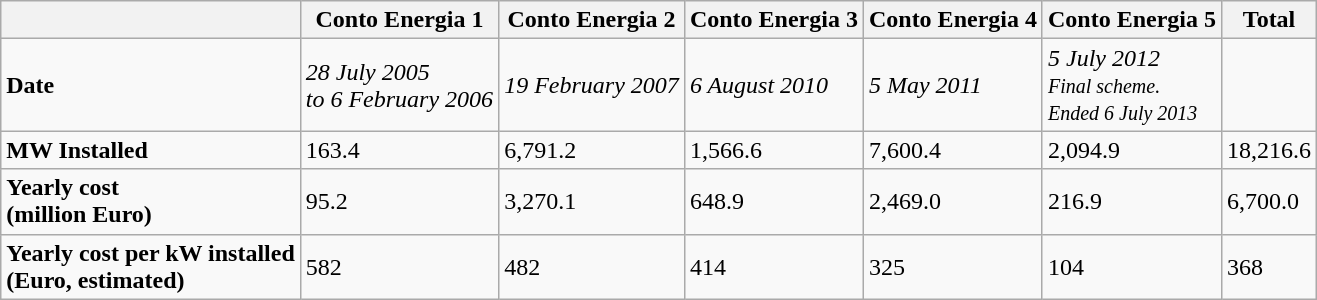<table class="wikitable">
<tr>
<th></th>
<th>Conto Energia 1</th>
<th>Conto Energia 2</th>
<th>Conto Energia 3</th>
<th>Conto Energia 4</th>
<th>Conto Energia 5</th>
<th>Total</th>
</tr>
<tr>
<td><strong>Date</strong></td>
<td><em>28 July 2005<br> to 6 February 2006</em></td>
<td><em>19 February 2007</em></td>
<td><em>6 August 2010</em></td>
<td><em>5 May 2011</em></td>
<td><em>5 July 2012</em><br><small><em>Final scheme.<br> Ended 6 July 2013</em></small></td>
<td></td>
</tr>
<tr>
<td><strong>MW Installed</strong></td>
<td>163.4</td>
<td>6,791.2</td>
<td>1,566.6</td>
<td>7,600.4</td>
<td>2,094.9</td>
<td>18,216.6</td>
</tr>
<tr>
<td><strong>Yearly cost</strong><br><strong>(million Euro)</strong></td>
<td>95.2</td>
<td>3,270.1</td>
<td>648.9</td>
<td>2,469.0</td>
<td>216.9</td>
<td>6,700.0</td>
</tr>
<tr>
<td><strong>Yearly cost per kW installed</strong><br><strong>(Euro, estimated)</strong></td>
<td>582</td>
<td>482</td>
<td>414</td>
<td>325</td>
<td>104</td>
<td>368</td>
</tr>
</table>
